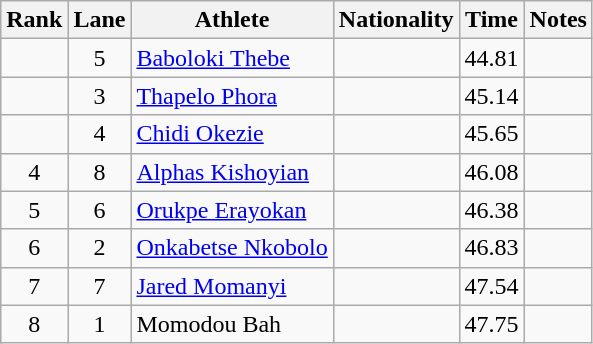<table class="wikitable sortable" style="text-align:center">
<tr>
<th>Rank</th>
<th>Lane</th>
<th>Athlete</th>
<th>Nationality</th>
<th>Time</th>
<th>Notes</th>
</tr>
<tr>
<td></td>
<td>5</td>
<td align="left"><a href='#'>Baboloki Thebe</a></td>
<td align=left></td>
<td>44.81</td>
<td></td>
</tr>
<tr>
<td></td>
<td>3</td>
<td align="left"><a href='#'>Thapelo Phora</a></td>
<td align=left></td>
<td>45.14</td>
<td></td>
</tr>
<tr>
<td></td>
<td>4</td>
<td align="left"><a href='#'>Chidi Okezie</a></td>
<td align=left></td>
<td>45.65</td>
<td></td>
</tr>
<tr>
<td>4</td>
<td>8</td>
<td align="left"><a href='#'>Alphas Kishoyian</a></td>
<td align=left></td>
<td>46.08</td>
<td></td>
</tr>
<tr>
<td>5</td>
<td>6</td>
<td align="left"><a href='#'>Orukpe Erayokan</a></td>
<td align=left></td>
<td>46.38</td>
<td></td>
</tr>
<tr>
<td>6</td>
<td>2</td>
<td align="left"><a href='#'>Onkabetse Nkobolo</a></td>
<td align=left></td>
<td>46.83</td>
<td></td>
</tr>
<tr>
<td>7</td>
<td>7</td>
<td align="left"><a href='#'>Jared Momanyi</a></td>
<td align=left></td>
<td>47.54</td>
<td></td>
</tr>
<tr>
<td>8</td>
<td>1</td>
<td align="left">Momodou Bah</td>
<td align=left></td>
<td>47.75</td>
<td></td>
</tr>
</table>
